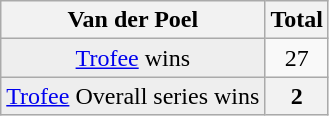<table class="wikitable plainrowheaders">
<tr>
<th scope="col">Van der Poel</th>
<th scope="col">Total</th>
</tr>
<tr style="text-align:center;">
<td style="background:#eeeeee"><a href='#'>Trofee</a> wins</td>
<td>27</td>
</tr>
<tr style="text-align:center;">
<td style="background:#eeeeee"><a href='#'>Trofee</a> Overall series wins</td>
<th>2</th>
</tr>
</table>
